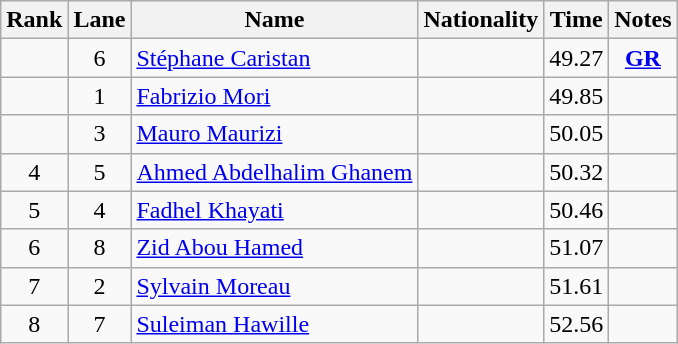<table class="wikitable sortable" style="text-align:center">
<tr>
<th>Rank</th>
<th>Lane</th>
<th>Name</th>
<th>Nationality</th>
<th>Time</th>
<th>Notes</th>
</tr>
<tr>
<td></td>
<td>6</td>
<td align=left><a href='#'>Stéphane Caristan</a></td>
<td align=left></td>
<td>49.27</td>
<td><strong><a href='#'>GR</a></strong></td>
</tr>
<tr>
<td></td>
<td>1</td>
<td align=left><a href='#'>Fabrizio Mori</a></td>
<td align=left></td>
<td>49.85</td>
<td></td>
</tr>
<tr>
<td></td>
<td>3</td>
<td align=left><a href='#'>Mauro Maurizi</a></td>
<td align=left></td>
<td>50.05</td>
<td></td>
</tr>
<tr>
<td>4</td>
<td>5</td>
<td align=left><a href='#'>Ahmed Abdelhalim Ghanem</a></td>
<td align=left></td>
<td>50.32</td>
<td></td>
</tr>
<tr>
<td>5</td>
<td>4</td>
<td align=left><a href='#'>Fadhel Khayati</a></td>
<td align=left></td>
<td>50.46</td>
<td></td>
</tr>
<tr>
<td>6</td>
<td>8</td>
<td align=left><a href='#'>Zid Abou Hamed</a></td>
<td align=left></td>
<td>51.07</td>
<td></td>
</tr>
<tr>
<td>7</td>
<td>2</td>
<td align=left><a href='#'>Sylvain Moreau</a></td>
<td align=left></td>
<td>51.61</td>
<td></td>
</tr>
<tr>
<td>8</td>
<td>7</td>
<td align=left><a href='#'>Suleiman Hawille</a></td>
<td align=left></td>
<td>52.56</td>
<td></td>
</tr>
</table>
